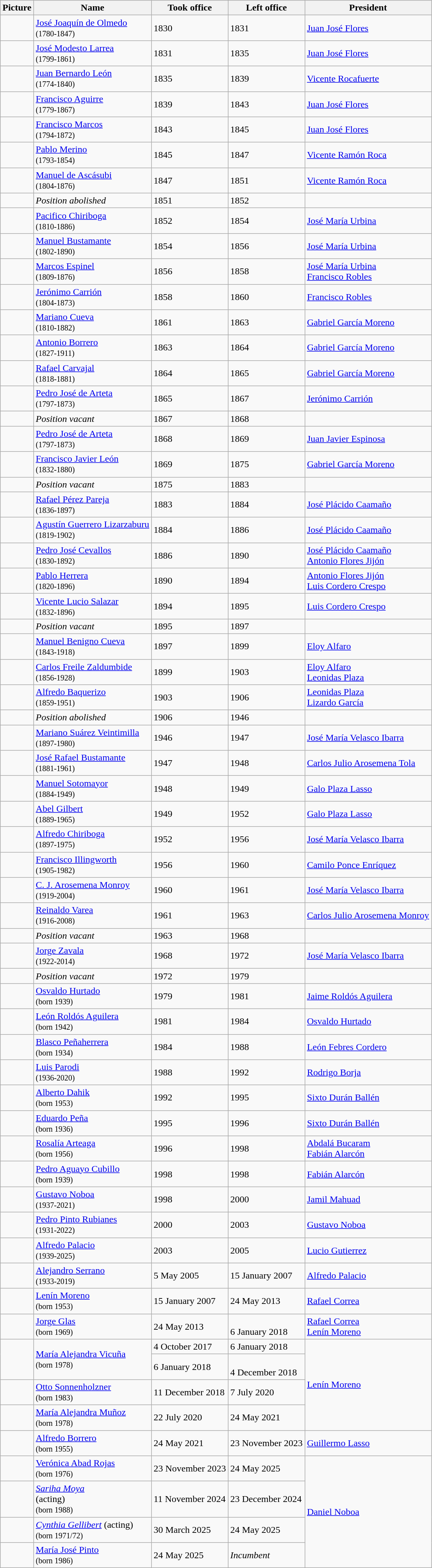<table class="wikitable">
<tr>
<th>Picture</th>
<th>Name</th>
<th>Took office</th>
<th>Left office</th>
<th>President</th>
</tr>
<tr>
<td></td>
<td><a href='#'>José Joaquín de Olmedo</a><br><small>(1780-1847)</small></td>
<td>1830</td>
<td>1831</td>
<td><a href='#'>Juan José Flores</a></td>
</tr>
<tr>
<td></td>
<td><a href='#'>José Modesto Larrea</a><br><small>(1799-1861)</small></td>
<td>1831</td>
<td>1835</td>
<td><a href='#'>Juan José Flores</a></td>
</tr>
<tr>
<td></td>
<td><a href='#'>Juan Bernardo León</a><br><small>(1774-1840)</small></td>
<td>1835</td>
<td>1839</td>
<td><a href='#'>Vicente Rocafuerte</a></td>
</tr>
<tr>
<td></td>
<td><a href='#'>Francisco Aguirre</a><br><small>(1779-1867)</small></td>
<td>1839</td>
<td>1843</td>
<td><a href='#'>Juan José Flores</a></td>
</tr>
<tr>
<td></td>
<td><a href='#'>Francisco Marcos</a><br><small>(1794-1872)</small></td>
<td>1843</td>
<td>1845</td>
<td><a href='#'>Juan José Flores</a></td>
</tr>
<tr>
<td></td>
<td><a href='#'>Pablo Merino</a><br><small>(1793-1854)</small></td>
<td>1845</td>
<td>1847</td>
<td><a href='#'>Vicente Ramón Roca</a></td>
</tr>
<tr>
<td></td>
<td><a href='#'>Manuel de Ascásubi</a><br><small>(1804-1876)</small></td>
<td>1847</td>
<td>1851</td>
<td><a href='#'>Vicente Ramón Roca</a></td>
</tr>
<tr>
<td></td>
<td><em>Position abolished</em></td>
<td>1851</td>
<td>1852</td>
<td></td>
</tr>
<tr>
<td></td>
<td><a href='#'>Pacifico Chiriboga</a><br><small>(1810-1886)</small></td>
<td>1852</td>
<td>1854</td>
<td><a href='#'>José María Urbina</a></td>
</tr>
<tr>
<td></td>
<td><a href='#'>Manuel Bustamante</a><br><small>(1802-1890)</small></td>
<td>1854</td>
<td>1856</td>
<td><a href='#'>José María Urbina</a></td>
</tr>
<tr>
<td></td>
<td><a href='#'>Marcos Espinel</a><br><small>(1809-1876)</small></td>
<td>1856</td>
<td>1858</td>
<td><a href='#'>José María Urbina</a><br><a href='#'>Francisco Robles</a></td>
</tr>
<tr>
<td></td>
<td><a href='#'>Jerónimo Carrión</a><br><small>(1804-1873)</small></td>
<td>1858</td>
<td>1860</td>
<td><a href='#'>Francisco Robles</a></td>
</tr>
<tr>
<td></td>
<td><a href='#'>Mariano Cueva</a><br><small>(1810-1882)</small></td>
<td>1861</td>
<td>1863</td>
<td><a href='#'>Gabriel García Moreno</a></td>
</tr>
<tr>
<td></td>
<td><a href='#'>Antonio Borrero</a><br><small>(1827-1911)</small></td>
<td>1863</td>
<td>1864</td>
<td><a href='#'>Gabriel García Moreno</a></td>
</tr>
<tr>
<td></td>
<td><a href='#'>Rafael Carvajal</a><br><small>(1818-1881)</small></td>
<td>1864</td>
<td>1865</td>
<td><a href='#'>Gabriel García Moreno</a></td>
</tr>
<tr>
<td></td>
<td><a href='#'>Pedro José de Arteta</a><br><small>(1797-1873)</small></td>
<td>1865</td>
<td>1867</td>
<td><a href='#'>Jerónimo Carrión</a></td>
</tr>
<tr>
<td></td>
<td><em>Position vacant</em></td>
<td>1867</td>
<td>1868</td>
<td></td>
</tr>
<tr>
<td></td>
<td><a href='#'>Pedro José de Arteta</a><br><small>(1797-1873)</small></td>
<td>1868</td>
<td>1869</td>
<td><a href='#'>Juan Javier Espinosa</a></td>
</tr>
<tr>
<td></td>
<td><a href='#'>Francisco Javier León</a><br><small>(1832-1880)</small></td>
<td>1869</td>
<td>1875</td>
<td><a href='#'>Gabriel García Moreno</a></td>
</tr>
<tr>
<td></td>
<td><em>Position vacant</em></td>
<td>1875</td>
<td>1883</td>
<td></td>
</tr>
<tr>
<td></td>
<td><a href='#'>Rafael Pérez Pareja</a><br><small>(1836-1897)</small></td>
<td>1883</td>
<td>1884</td>
<td><a href='#'>José Plácido Caamaño</a></td>
</tr>
<tr>
<td></td>
<td><a href='#'>Agustín Guerrero Lizarzaburu</a><br><small>(1819-1902)</small></td>
<td>1884</td>
<td>1886</td>
<td><a href='#'>José Plácido Caamaño</a></td>
</tr>
<tr>
<td></td>
<td><a href='#'>Pedro José Cevallos</a><br><small>(1830-1892)</small></td>
<td>1886</td>
<td>1890</td>
<td><a href='#'>José Plácido Caamaño</a><br><a href='#'>Antonio Flores Jijón</a></td>
</tr>
<tr>
<td></td>
<td><a href='#'>Pablo Herrera</a><br><small>(1820-1896)</small></td>
<td>1890</td>
<td>1894</td>
<td><a href='#'>Antonio Flores Jijón</a><br><a href='#'>Luis Cordero Crespo</a></td>
</tr>
<tr>
<td></td>
<td><a href='#'>Vicente Lucio Salazar</a><br><small>(1832-1896)</small></td>
<td>1894</td>
<td>1895</td>
<td><a href='#'>Luis Cordero Crespo</a></td>
</tr>
<tr>
<td></td>
<td><em>Position vacant</em></td>
<td>1895</td>
<td>1897</td>
<td></td>
</tr>
<tr>
<td></td>
<td><a href='#'>Manuel Benigno Cueva</a><br><small>(1843-1918)</small></td>
<td>1897</td>
<td>1899</td>
<td><a href='#'>Eloy Alfaro</a></td>
</tr>
<tr>
<td></td>
<td><a href='#'>Carlos Freile Zaldumbide</a><br><small>(1856-1928)</small></td>
<td>1899</td>
<td>1903</td>
<td><a href='#'>Eloy Alfaro</a><br><a href='#'>Leonidas Plaza</a></td>
</tr>
<tr>
<td></td>
<td><a href='#'>Alfredo Baquerizo</a><br><small>(1859-1951)</small></td>
<td>1903</td>
<td>1906</td>
<td><a href='#'>Leonidas Plaza</a><br><a href='#'>Lizardo García</a></td>
</tr>
<tr>
<td></td>
<td><em>Position abolished</em></td>
<td>1906</td>
<td>1946</td>
<td></td>
</tr>
<tr>
<td></td>
<td><a href='#'>Mariano Suárez Veintimilla</a><br><small>(1897-1980)</small></td>
<td>1946</td>
<td>1947</td>
<td><a href='#'>José María Velasco Ibarra</a></td>
</tr>
<tr>
<td></td>
<td><a href='#'>José Rafael Bustamante</a><br><small>(1881-1961)</small></td>
<td>1947</td>
<td>1948</td>
<td><a href='#'>Carlos Julio Arosemena Tola</a></td>
</tr>
<tr>
<td></td>
<td><a href='#'>Manuel Sotomayor</a><br><small>(1884-1949)</small></td>
<td>1948</td>
<td>1949</td>
<td><a href='#'>Galo Plaza Lasso</a></td>
</tr>
<tr>
<td></td>
<td><a href='#'>Abel Gilbert</a><br><small>(1889-1965)</small></td>
<td>1949</td>
<td>1952</td>
<td><a href='#'>Galo Plaza Lasso</a></td>
</tr>
<tr>
<td></td>
<td><a href='#'>Alfredo Chiriboga</a><br><small>(1897-1975)</small></td>
<td>1952</td>
<td>1956</td>
<td><a href='#'>José María Velasco Ibarra</a></td>
</tr>
<tr>
<td></td>
<td><a href='#'>Francisco Illingworth</a><br><small>(1905-1982)</small></td>
<td>1956</td>
<td>1960</td>
<td><a href='#'>Camilo Ponce Enríquez</a></td>
</tr>
<tr>
<td></td>
<td><a href='#'>C. J. Arosemena Monroy</a><br><small>(1919-2004)</small></td>
<td>1960</td>
<td>1961</td>
<td><a href='#'>José María Velasco Ibarra</a></td>
</tr>
<tr>
<td></td>
<td><a href='#'>Reinaldo Varea</a><br><small>(1916-2008)</small></td>
<td>1961</td>
<td>1963</td>
<td><a href='#'>Carlos Julio Arosemena Monroy</a></td>
</tr>
<tr>
<td></td>
<td><em>Position vacant</em></td>
<td>1963</td>
<td>1968</td>
<td></td>
</tr>
<tr>
<td></td>
<td><a href='#'>Jorge Zavala</a><br><small>(1922-2014)</small></td>
<td>1968</td>
<td>1972</td>
<td><a href='#'>José María Velasco Ibarra</a></td>
</tr>
<tr>
<td></td>
<td><em>Position vacant</em></td>
<td>1972</td>
<td>1979</td>
<td></td>
</tr>
<tr>
<td></td>
<td><a href='#'>Osvaldo Hurtado</a><br><small>(born 1939)</small></td>
<td>1979</td>
<td>1981</td>
<td><a href='#'>Jaime Roldós Aguilera</a></td>
</tr>
<tr>
<td></td>
<td><a href='#'>León Roldós Aguilera</a><br><small>(born 1942)</small></td>
<td>1981</td>
<td>1984</td>
<td><a href='#'>Osvaldo Hurtado</a></td>
</tr>
<tr>
<td></td>
<td><a href='#'>Blasco Peñaherrera</a><br><small>(born 1934)</small></td>
<td>1984</td>
<td>1988</td>
<td><a href='#'>León Febres Cordero</a></td>
</tr>
<tr>
<td></td>
<td><a href='#'>Luis Parodi</a><br><small>(1936-2020)</small></td>
<td>1988</td>
<td>1992</td>
<td><a href='#'>Rodrigo Borja</a></td>
</tr>
<tr>
<td></td>
<td><a href='#'>Alberto Dahik</a><br><small>(born 1953)</small></td>
<td>1992</td>
<td>1995</td>
<td><a href='#'>Sixto Durán Ballén</a></td>
</tr>
<tr>
<td></td>
<td><a href='#'>Eduardo Peña</a><br><small>(born 1936)</small></td>
<td>1995</td>
<td>1996</td>
<td><a href='#'>Sixto Durán Ballén</a></td>
</tr>
<tr>
<td></td>
<td><a href='#'>Rosalía Arteaga</a><br><small>(born 1956)</small></td>
<td>1996</td>
<td>1998</td>
<td><a href='#'>Abdalá Bucaram</a><br><a href='#'>Fabián Alarcón</a></td>
</tr>
<tr>
<td></td>
<td><a href='#'>Pedro Aguayo Cubillo</a><br><small>(born 1939)</small></td>
<td>1998</td>
<td>1998</td>
<td><a href='#'>Fabián Alarcón</a></td>
</tr>
<tr>
<td></td>
<td><a href='#'>Gustavo Noboa</a><br><small>(1937-2021)</small></td>
<td>1998</td>
<td>2000</td>
<td><a href='#'>Jamil Mahuad</a></td>
</tr>
<tr>
<td></td>
<td><a href='#'>Pedro Pinto Rubianes</a><br><small>(1931-2022)</small></td>
<td>2000</td>
<td>2003</td>
<td><a href='#'>Gustavo Noboa</a></td>
</tr>
<tr>
<td></td>
<td><a href='#'>Alfredo Palacio</a><br><small>(1939-2025)</small></td>
<td>2003</td>
<td>2005</td>
<td><a href='#'>Lucio Gutierrez</a></td>
</tr>
<tr>
<td></td>
<td><a href='#'>Alejandro Serrano</a><br><small>(1933-2019)</small></td>
<td>5 May 2005</td>
<td>15 January 2007</td>
<td><a href='#'>Alfredo Palacio</a></td>
</tr>
<tr>
<td></td>
<td><a href='#'>Lenín Moreno</a><br><small>(born 1953)</small></td>
<td>15 January 2007</td>
<td>24 May 2013</td>
<td><a href='#'>Rafael Correa</a></td>
</tr>
<tr>
<td></td>
<td><a href='#'>Jorge Glas</a><br><small>(born 1969)</small></td>
<td>24 May 2013</td>
<td><br>6 January 2018</td>
<td><a href='#'>Rafael Correa</a><br><a href='#'>Lenín Moreno</a></td>
</tr>
<tr>
<td rowspan=2></td>
<td rowspan=2><a href='#'>María Alejandra Vicuña</a><br><small>(born 1978)</small></td>
<td>4 October 2017</td>
<td>6 January 2018<br></td>
<td rowspan=4><a href='#'>Lenín Moreno</a></td>
</tr>
<tr>
<td>6 January 2018</td>
<td><br>4 December 2018</td>
</tr>
<tr>
<td></td>
<td><a href='#'>Otto Sonnenholzner</a><br><small>(born 1983)</small></td>
<td>11 December 2018</td>
<td>7 July 2020</td>
</tr>
<tr>
<td></td>
<td><a href='#'>María Alejandra Muñoz</a><br><small>(born 1978)</small></td>
<td>22 July 2020</td>
<td>24 May 2021</td>
</tr>
<tr>
<td></td>
<td><a href='#'>Alfredo Borrero</a><br><small>(born 1955)</small></td>
<td>24 May 2021</td>
<td>23 November 2023</td>
<td><a href='#'>Guillermo Lasso</a></td>
</tr>
<tr>
<td></td>
<td><a href='#'>Verónica Abad Rojas</a><br><small>(born 1976)</small></td>
<td>23 November 2023</td>
<td>24 May 2025<br></td>
<td rowspan="4"><a href='#'>Daniel Noboa</a></td>
</tr>
<tr>
<td></td>
<td><em><a href='#'>Sariha Moya</a></em><br>(acting)<br><small>(born 1988)</small></td>
<td>11 November 2024</td>
<td>23 December 2024</td>
</tr>
<tr>
<td></td>
<td><em><a href='#'>Cynthia Gellibert</a></em> (acting)<br><small>(born 1971/72)</small></td>
<td>30 March 2025</td>
<td>24 May 2025</td>
</tr>
<tr>
<td></td>
<td><a href='#'>María José Pinto</a><br><small>(born 1986)</small></td>
<td>24 May 2025</td>
<td><em>Incumbent</em></td>
</tr>
</table>
